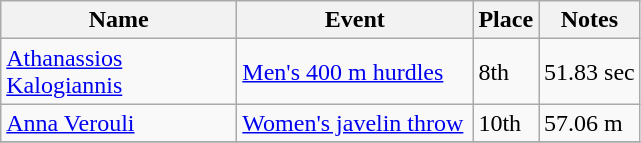<table class="wikitable sortable">
<tr>
<th width=150>Name</th>
<th width=150>Event</th>
<th>Place</th>
<th>Notes</th>
</tr>
<tr>
<td><a href='#'>Athanassios Kalogiannis</a></td>
<td><a href='#'>Men's 400 m hurdles</a></td>
<td>8th</td>
<td>51.83 sec</td>
</tr>
<tr>
<td><a href='#'>Anna Verouli</a></td>
<td><a href='#'>Women's javelin throw</a></td>
<td>10th</td>
<td>57.06 m</td>
</tr>
<tr>
</tr>
</table>
